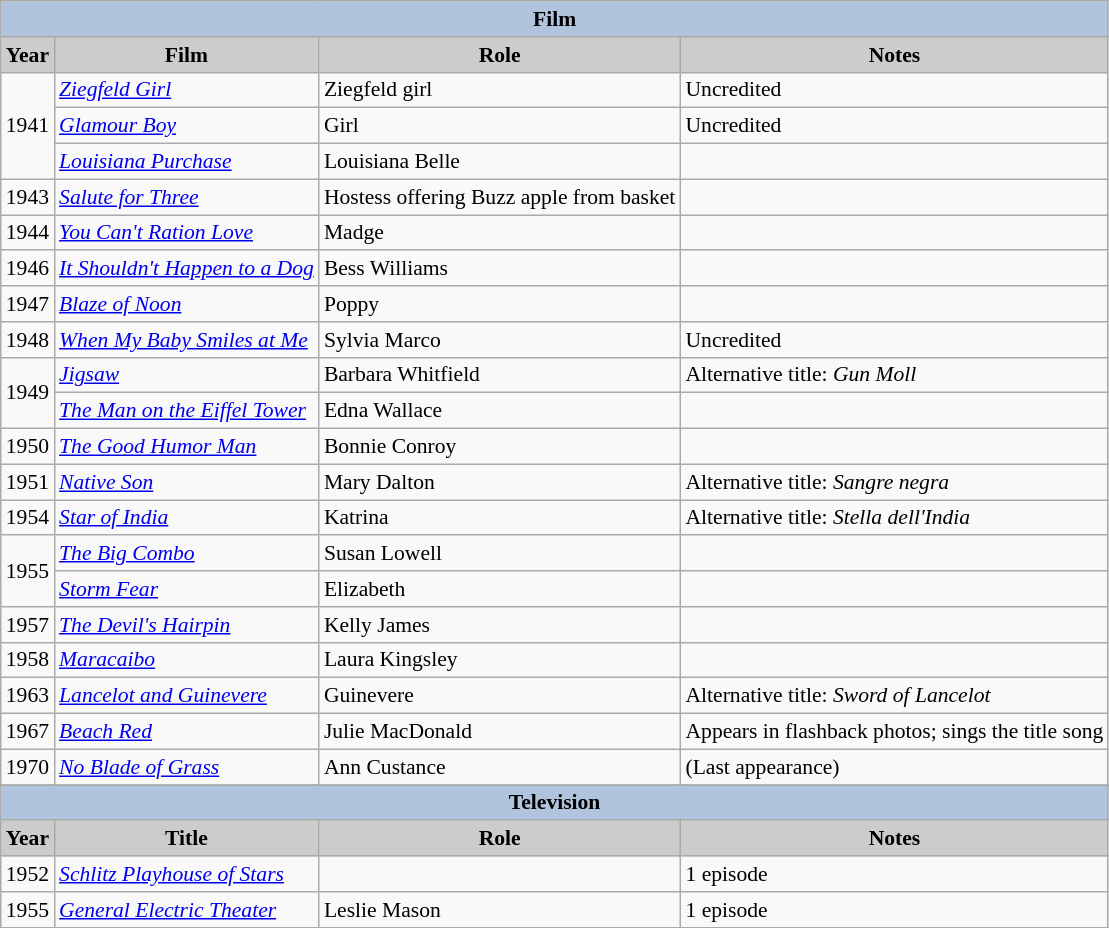<table class="wikitable" style="font-size:90%;">
<tr>
<th colspan=4 style="background:#B0C4DE;">Film</th>
</tr>
<tr align="center">
<th style="background: #CCCCCC;">Year</th>
<th style="background: #CCCCCC;">Film</th>
<th style="background: #CCCCCC;">Role</th>
<th style="background: #CCCCCC;">Notes</th>
</tr>
<tr>
<td rowspan=3>1941</td>
<td><em><a href='#'>Ziegfeld Girl</a></em></td>
<td>Ziegfeld girl</td>
<td>Uncredited</td>
</tr>
<tr>
<td><em><a href='#'>Glamour Boy</a></em></td>
<td>Girl</td>
<td>Uncredited</td>
</tr>
<tr>
<td><em><a href='#'>Louisiana Purchase</a></em></td>
<td>Louisiana Belle</td>
<td></td>
</tr>
<tr>
<td>1943</td>
<td><em><a href='#'>Salute for Three</a></em></td>
<td>Hostess offering Buzz apple from basket</td>
<td></td>
</tr>
<tr>
<td>1944</td>
<td><em><a href='#'>You Can't Ration Love</a></em></td>
<td>Madge</td>
<td></td>
</tr>
<tr>
<td>1946</td>
<td><em><a href='#'>It Shouldn't Happen to a Dog</a></em></td>
<td>Bess Williams</td>
<td></td>
</tr>
<tr>
<td>1947</td>
<td><em><a href='#'>Blaze of Noon</a></em></td>
<td>Poppy</td>
<td></td>
</tr>
<tr>
<td>1948</td>
<td><em><a href='#'>When My Baby Smiles at Me</a></em></td>
<td>Sylvia Marco</td>
<td>Uncredited</td>
</tr>
<tr>
<td rowspan=2>1949</td>
<td><em><a href='#'>Jigsaw</a></em></td>
<td>Barbara Whitfield</td>
<td>Alternative title: <em>Gun Moll</em></td>
</tr>
<tr>
<td><em><a href='#'>The Man on the Eiffel Tower</a></em></td>
<td>Edna Wallace</td>
<td></td>
</tr>
<tr>
<td>1950</td>
<td><em><a href='#'>The Good Humor Man</a></em></td>
<td>Bonnie Conroy</td>
<td></td>
</tr>
<tr>
<td>1951</td>
<td><em><a href='#'>Native Son</a></em></td>
<td>Mary Dalton</td>
<td>Alternative title: <em>Sangre negra</em></td>
</tr>
<tr>
<td>1954</td>
<td><em><a href='#'>Star of India</a></em></td>
<td>Katrina</td>
<td>Alternative title: <em>Stella dell'India</em></td>
</tr>
<tr>
<td rowspan=2>1955</td>
<td><em><a href='#'>The Big Combo</a></em></td>
<td>Susan Lowell</td>
<td></td>
</tr>
<tr>
<td><em><a href='#'>Storm Fear</a></em></td>
<td>Elizabeth</td>
<td></td>
</tr>
<tr>
<td>1957</td>
<td><em><a href='#'>The Devil's Hairpin</a></em></td>
<td>Kelly James</td>
<td></td>
</tr>
<tr>
<td>1958</td>
<td><em><a href='#'>Maracaibo</a></em></td>
<td>Laura Kingsley</td>
<td></td>
</tr>
<tr>
<td>1963</td>
<td><em><a href='#'>Lancelot and Guinevere</a></em></td>
<td>Guinevere</td>
<td>Alternative title: <em>Sword of Lancelot</em></td>
</tr>
<tr>
<td>1967</td>
<td><em><a href='#'>Beach Red</a></em></td>
<td>Julie MacDonald</td>
<td>Appears in flashback photos; sings the title song</td>
</tr>
<tr>
<td>1970</td>
<td><em><a href='#'>No Blade of Grass</a></em></td>
<td>Ann Custance</td>
<td>(Last appearance)</td>
</tr>
<tr>
</tr>
<tr align="center">
<th colspan=4 style="background:#B0C4DE;">Television</th>
</tr>
<tr align="center">
<th style="background: #CCCCCC;">Year</th>
<th style="background: #CCCCCC;">Title</th>
<th style="background: #CCCCCC;">Role</th>
<th style="background: #CCCCCC;">Notes</th>
</tr>
<tr>
<td>1952</td>
<td><em><a href='#'>Schlitz Playhouse of Stars</a></em></td>
<td></td>
<td>1 episode</td>
</tr>
<tr>
<td>1955</td>
<td><em><a href='#'>General Electric Theater</a></em></td>
<td>Leslie Mason</td>
<td>1 episode</td>
</tr>
</table>
